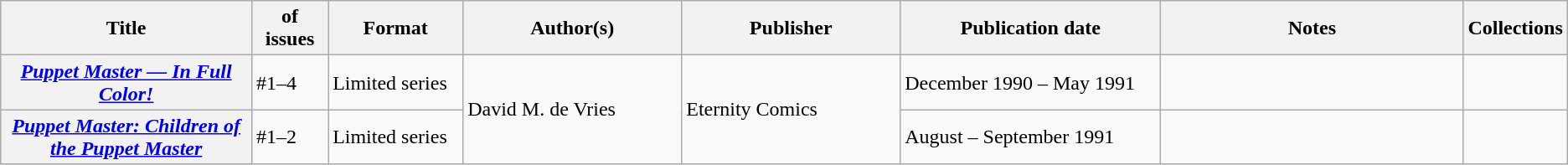<table class="wikitable">
<tr>
<th>Title</th>
<th style="width:40pt"> of issues</th>
<th style="width:75pt">Format</th>
<th style="width:125pt">Author(s)</th>
<th style="width:125pt">Publisher</th>
<th style="width:150pt">Publication date</th>
<th style="width:175pt">Notes</th>
<th>Collections</th>
</tr>
<tr>
<th><em><a href='#'>Puppet Master — In Full Color!</a></em></th>
<td>#1–4</td>
<td>Limited series</td>
<td rowspan="2">David M. de Vries</td>
<td rowspan="2">Eternity Comics</td>
<td>December 1990 – May 1991</td>
<td></td>
<td></td>
</tr>
<tr>
<th><em><a href='#'>Puppet Master: Children of the Puppet Master</a></em></th>
<td>#1–2</td>
<td>Limited series</td>
<td>August – September 1991</td>
<td></td>
<td></td>
</tr>
</table>
